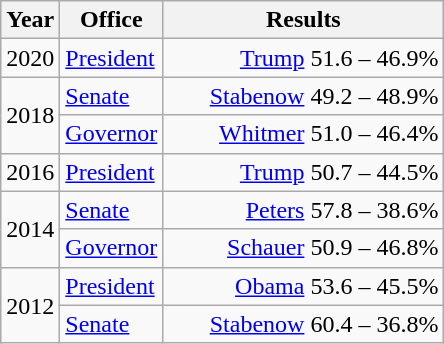<table class=wikitable>
<tr>
<th width="30">Year</th>
<th width="60">Office</th>
<th width="180">Results</th>
</tr>
<tr>
<td>2020</td>
<td><a href='#'>President</a></td>
<td align="right" ><a href='#'>Trump</a> 51.6 – 46.9%</td>
</tr>
<tr>
<td rowspan="2">2018</td>
<td><a href='#'>Senate</a></td>
<td align="right" ><a href='#'>Stabenow</a> 49.2 – 48.9%</td>
</tr>
<tr>
<td><a href='#'>Governor</a></td>
<td align="right" ><a href='#'>Whitmer</a> 51.0 – 46.4%</td>
</tr>
<tr>
<td>2016</td>
<td><a href='#'>President</a></td>
<td align="right" ><a href='#'>Trump</a> 50.7 – 44.5%</td>
</tr>
<tr>
<td rowspan="2">2014</td>
<td><a href='#'>Senate</a></td>
<td align="right" ><a href='#'>Peters</a> 57.8 – 38.6%</td>
</tr>
<tr>
<td><a href='#'>Governor</a></td>
<td align="right" ><a href='#'>Schauer</a> 50.9 – 46.8%</td>
</tr>
<tr>
<td rowspan="2">2012</td>
<td><a href='#'>President</a></td>
<td align="right" ><a href='#'>Obama</a> 53.6 – 45.5%</td>
</tr>
<tr>
<td><a href='#'>Senate</a></td>
<td align="right" ><a href='#'>Stabenow</a> 60.4 – 36.8%</td>
</tr>
</table>
